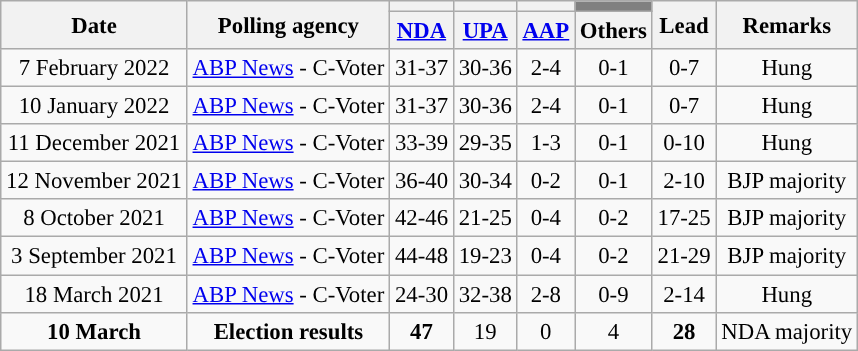<table class="wikitable sortable" style="text-align:center; font-size:95%">
<tr>
<th rowspan="2">Date</th>
<th rowspan="2">Polling agency</th>
<th style="background:"></th>
<th style="background:"></th>
<th style="text-align:center; background:"></th>
<th style="background:gray;"></th>
<th rowspan="2">Lead</th>
<th rowspan="2">Remarks</th>
</tr>
<tr>
<th><a href='#'>NDA</a></th>
<th><a href='#'>UPA</a></th>
<th><a href='#'>AAP</a></th>
<th>Others</th>
</tr>
<tr>
<td>7 February 2022</td>
<td><a href='#'>ABP News</a> - C-Voter</td>
<td style="background:">31-37</td>
<td>30-36</td>
<td>2-4</td>
<td>0-1</td>
<td style="background:">0-7</td>
<td>Hung</td>
</tr>
<tr>
<td>10 January 2022</td>
<td><a href='#'>ABP News</a> - C-Voter</td>
<td style="background:">31-37</td>
<td>30-36</td>
<td>2-4</td>
<td>0-1</td>
<td style="background:">0-7</td>
<td>Hung</td>
</tr>
<tr>
<td>11 December 2021</td>
<td><a href='#'>ABP News</a> - C-Voter</td>
<td style="background:">33-39</td>
<td>29-35</td>
<td>1-3</td>
<td>0-1</td>
<td style="background:">0-10</td>
<td>Hung</td>
</tr>
<tr>
<td>12 November 2021</td>
<td><a href='#'>ABP News</a> - C-Voter</td>
<td style="background:">36-40</td>
<td>30-34</td>
<td>0-2</td>
<td>0-1</td>
<td style="background:">2-10</td>
<td>BJP majority</td>
</tr>
<tr>
<td>8 October 2021</td>
<td><a href='#'>ABP News</a> - C-Voter</td>
<td style="background:">42-46</td>
<td>21-25</td>
<td>0-4</td>
<td>0-2</td>
<td style="background:">17-25</td>
<td>BJP majority</td>
</tr>
<tr>
<td>3 September 2021</td>
<td><a href='#'>ABP News</a> - C-Voter</td>
<td style="background:">44-48</td>
<td>19-23</td>
<td>0-4</td>
<td>0-2</td>
<td style="background:">21-29</td>
<td>BJP majority</td>
</tr>
<tr>
<td>18 March 2021</td>
<td><a href='#'>ABP News</a> - C-Voter</td>
<td>24-30</td>
<td style="background:">32-38</td>
<td>2-8</td>
<td>0-9</td>
<td style="background:">2-14</td>
<td>Hung</td>
</tr>
<tr>
<td style="background:"><strong>10 March</strong></td>
<td style="background:"><strong>Election results</strong></td>
<td><strong>47</strong></td>
<td style="background:">19</td>
<td style="background:">0</td>
<td style="background:">4</td>
<td><strong>28</strong></td>
<td style="background:">NDA majority</td>
</tr>
</table>
